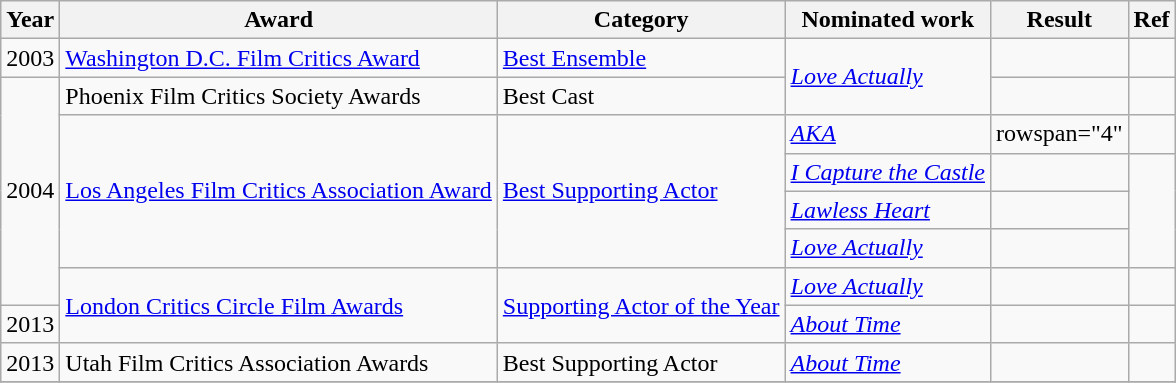<table class="wikitable sortable">
<tr>
<th>Year</th>
<th>Award</th>
<th>Category</th>
<th>Nominated work</th>
<th>Result</th>
<th class=unsortable>Ref</th>
</tr>
<tr>
<td>2003</td>
<td><a href='#'>Washington D.C. Film Critics Award</a></td>
<td><a href='#'>Best Ensemble</a></td>
<td rowspan="2"><em><a href='#'>Love Actually</a></em></td>
<td></td>
<td></td>
</tr>
<tr>
<td rowspan="6">2004</td>
<td>Phoenix Film Critics Society Awards</td>
<td>Best Cast</td>
<td></td>
<td></td>
</tr>
<tr>
<td rowspan="4"><a href='#'>Los Angeles Film Critics Association Award</a></td>
<td rowspan="4"><a href='#'>Best Supporting Actor</a></td>
<td><em><a href='#'>AKA</a></em></td>
<td>rowspan="4" </td>
<td></td>
</tr>
<tr>
<td><em><a href='#'>I Capture the Castle</a></em></td>
<td></td>
</tr>
<tr>
<td><em><a href='#'>Lawless Heart</a></em></td>
<td></td>
</tr>
<tr>
<td><em><a href='#'>Love Actually</a></em></td>
<td></td>
</tr>
<tr>
<td rowspan="2"><a href='#'>London Critics Circle Film Awards</a></td>
<td rowspan="2"><a href='#'>Supporting Actor of the Year</a></td>
<td><em><a href='#'>Love Actually</a></em></td>
<td></td>
<td></td>
</tr>
<tr>
<td>2013</td>
<td><em><a href='#'>About Time</a></em></td>
<td></td>
<td></td>
</tr>
<tr>
<td>2013</td>
<td>Utah Film Critics Association Awards</td>
<td>Best Supporting Actor</td>
<td><em><a href='#'>About Time</a></em></td>
<td></td>
<td></td>
</tr>
<tr>
</tr>
</table>
